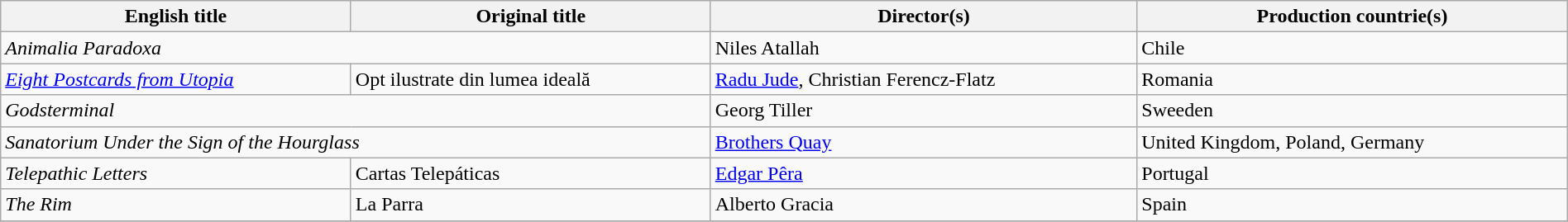<table class="sortable wikitable" style="width:100%; margin-bottom:4px" cellpadding="5">
<tr>
<th scope="col">English title</th>
<th scope="col">Original title</th>
<th scope="col">Director(s)</th>
<th scope="col">Production countrie(s)</th>
</tr>
<tr>
<td colspan=2><em>Animalia Paradoxa</em></td>
<td>Niles Atallah</td>
<td>Chile</td>
</tr>
<tr>
<td><em><a href='#'>Eight Postcards from Utopia</a></em></td>
<td>Opt ilustrate din lumea ideală</td>
<td><a href='#'>Radu Jude</a>, Christian Ferencz-Flatz</td>
<td>Romania</td>
</tr>
<tr>
<td colspan=2><em>Godsterminal</em></td>
<td>Georg Tiller</td>
<td>Sweeden</td>
</tr>
<tr>
<td colspan=2><em>Sanatorium Under the Sign of the Hourglass</em></td>
<td><a href='#'>Brothers Quay</a></td>
<td>United Kingdom, Poland, Germany</td>
</tr>
<tr>
<td><em>Telepathic Letters</em></td>
<td>Cartas Telepáticas</td>
<td><a href='#'>Edgar Pêra</a></td>
<td>Portugal</td>
</tr>
<tr>
<td><em>The Rim</em></td>
<td>La Parra</td>
<td>Alberto Gracia</td>
<td>Spain</td>
</tr>
<tr>
</tr>
</table>
